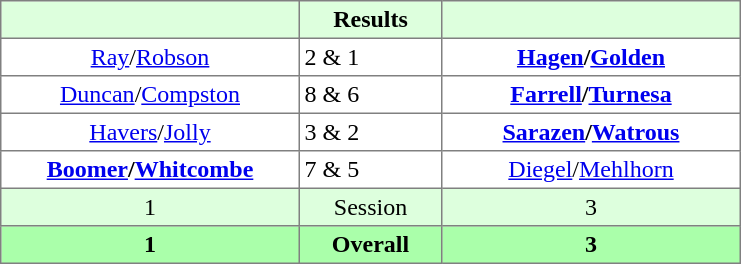<table border="1" cellpadding="3" style="border-collapse:collapse; text-align:center;">
<tr style="background:#dfd;">
<th style="width:12em;"></th>
<th style="width:5.5em;">Results</th>
<th style="width:12em;"></th>
</tr>
<tr>
<td><a href='#'>Ray</a>/<a href='#'>Robson</a></td>
<td align=left> 2 & 1</td>
<td><strong><a href='#'>Hagen</a>/<a href='#'>Golden</a></strong></td>
</tr>
<tr>
<td><a href='#'>Duncan</a>/<a href='#'>Compston</a></td>
<td align=left> 8 & 6</td>
<td><strong><a href='#'>Farrell</a>/<a href='#'>Turnesa</a></strong></td>
</tr>
<tr>
<td><a href='#'>Havers</a>/<a href='#'>Jolly</a></td>
<td align=left> 3 & 2</td>
<td><strong><a href='#'>Sarazen</a>/<a href='#'>Watrous</a></strong></td>
</tr>
<tr>
<td><strong><a href='#'>Boomer</a>/<a href='#'>Whitcombe</a></strong></td>
<td align=left> 7 & 5</td>
<td><a href='#'>Diegel</a>/<a href='#'>Mehlhorn</a></td>
</tr>
<tr style="background:#dfd;">
<td>1</td>
<td>Session</td>
<td>3</td>
</tr>
<tr style="background:#afa;">
<th>1</th>
<th>Overall</th>
<th>3</th>
</tr>
</table>
